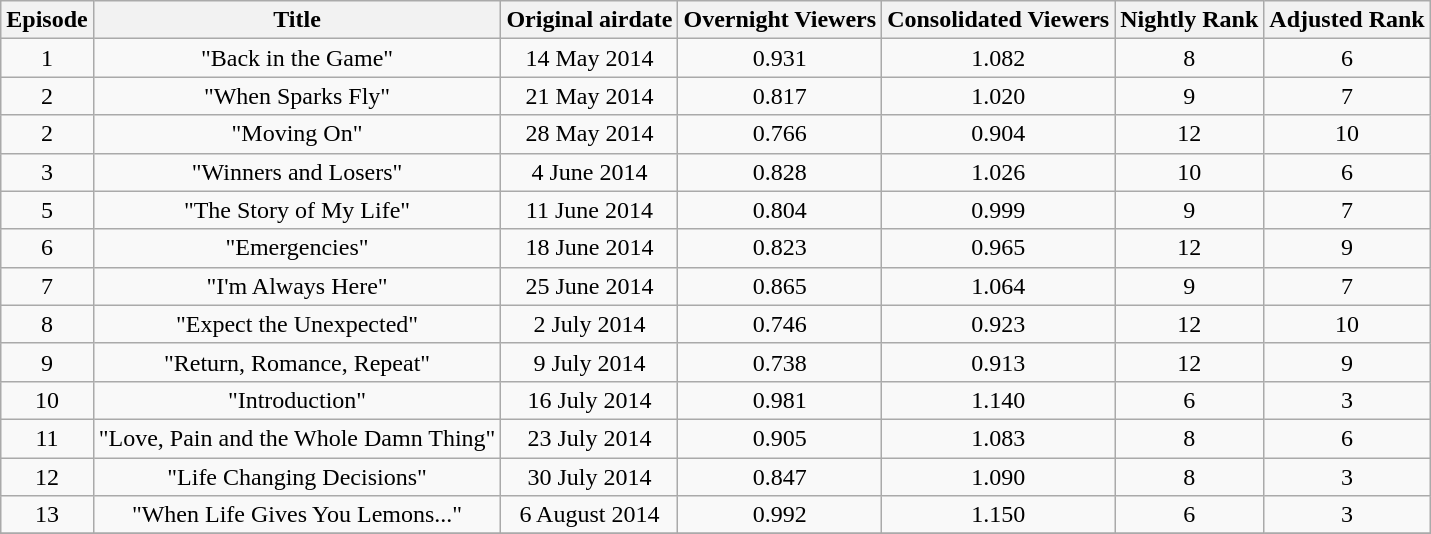<table class="wikitable sortable">
<tr>
<th>Episode</th>
<th>Title</th>
<th>Original airdate</th>
<th>Overnight Viewers</th>
<th>Consolidated Viewers</th>
<th>Nightly Rank</th>
<th>Adjusted Rank</th>
</tr>
<tr>
<td style="text-align:center">1</td>
<td style="text-align:center">"Back in the Game"</td>
<td style="text-align:center">14 May 2014</td>
<td style="text-align:center">0.931</td>
<td style="text-align:center">1.082</td>
<td style="text-align:center">8</td>
<td style="text-align:center">6</td>
</tr>
<tr>
<td style="text-align:center">2</td>
<td style="text-align:center">"When Sparks Fly"</td>
<td style="text-align:center">21 May 2014</td>
<td style="text-align:center">0.817</td>
<td style="text-align:center">1.020</td>
<td style="text-align:center">9</td>
<td style="text-align:center">7</td>
</tr>
<tr>
<td style="text-align:center">2</td>
<td style="text-align:center">"Moving On"</td>
<td style="text-align:center">28 May 2014</td>
<td style="text-align:center">0.766</td>
<td style="text-align:center">0.904</td>
<td style="text-align:center">12</td>
<td style="text-align:center">10</td>
</tr>
<tr>
<td style="text-align:center">3</td>
<td style="text-align:center">"Winners and Losers"</td>
<td style="text-align:center">4 June 2014</td>
<td style="text-align:center">0.828</td>
<td style="text-align:center">1.026</td>
<td style="text-align:center">10</td>
<td style="text-align:center">6</td>
</tr>
<tr>
<td style="text-align:center">5</td>
<td style="text-align:center">"The Story of My Life"</td>
<td style="text-align:center">11 June 2014</td>
<td style="text-align:center">0.804</td>
<td style="text-align:center">0.999</td>
<td style="text-align:center">9</td>
<td style="text-align:center">7</td>
</tr>
<tr>
<td style="text-align:center">6</td>
<td style="text-align:center">"Emergencies"</td>
<td style="text-align:center">18 June 2014</td>
<td style="text-align:center">0.823</td>
<td style="text-align:center">0.965</td>
<td style="text-align:center">12</td>
<td style="text-align:center">9</td>
</tr>
<tr>
<td style="text-align:center">7</td>
<td style="text-align:center">"I'm Always Here"</td>
<td style="text-align:center">25 June 2014</td>
<td style="text-align:center">0.865</td>
<td style="text-align:center">1.064</td>
<td style="text-align:center">9</td>
<td style="text-align:center">7</td>
</tr>
<tr>
<td style="text-align:center">8</td>
<td style="text-align:center">"Expect the Unexpected"</td>
<td style="text-align:center">2 July 2014</td>
<td style="text-align:center">0.746</td>
<td style="text-align:center">0.923</td>
<td style="text-align:center">12</td>
<td style="text-align:center">10</td>
</tr>
<tr>
<td style="text-align:center">9</td>
<td style="text-align:center">"Return, Romance, Repeat"</td>
<td style="text-align:center">9 July 2014</td>
<td style="text-align:center">0.738</td>
<td style="text-align:center">0.913</td>
<td style="text-align:center">12</td>
<td style="text-align:center">9</td>
</tr>
<tr>
<td style="text-align:center">10</td>
<td style="text-align:center">"Introduction"</td>
<td style="text-align:center">16 July 2014</td>
<td style="text-align:center">0.981</td>
<td style="text-align:center">1.140</td>
<td style="text-align:center">6</td>
<td style="text-align:center">3</td>
</tr>
<tr>
<td style="text-align:center">11</td>
<td style="text-align:center">"Love, Pain and the Whole Damn Thing"</td>
<td style="text-align:center">23 July 2014</td>
<td style="text-align:center">0.905</td>
<td style="text-align:center">1.083</td>
<td style="text-align:center">8</td>
<td style="text-align:center">6</td>
</tr>
<tr>
<td style="text-align:center">12</td>
<td style="text-align:center">"Life Changing Decisions"</td>
<td style="text-align:center">30 July 2014</td>
<td style="text-align:center">0.847</td>
<td style="text-align:center">1.090</td>
<td style="text-align:center">8</td>
<td style="text-align:center">3</td>
</tr>
<tr>
<td style="text-align:center">13</td>
<td style="text-align:center">"When Life Gives You Lemons..."</td>
<td style="text-align:center">6 August 2014</td>
<td style="text-align:center">0.992</td>
<td style="text-align:center">1.150</td>
<td style="text-align:center">6</td>
<td style="text-align:center">3</td>
</tr>
<tr>
</tr>
</table>
